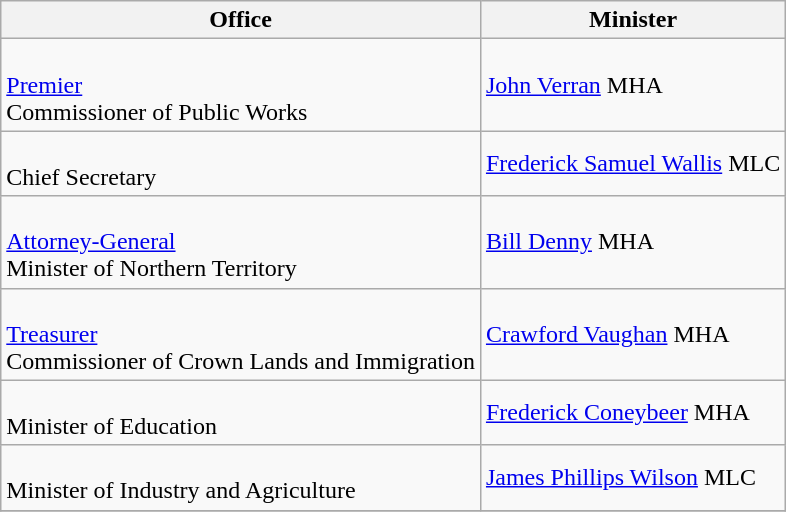<table class="wikitable">
<tr>
<th>Office</th>
<th>Minister</th>
</tr>
<tr>
<td><br><a href='#'>Premier</a><br>
Commissioner of Public Works</td>
<td><a href='#'>John Verran</a> MHA</td>
</tr>
<tr>
<td><br>Chief Secretary</td>
<td><a href='#'>Frederick Samuel Wallis</a> MLC</td>
</tr>
<tr>
<td><br><a href='#'>Attorney-General</a><br>
Minister of Northern Territory <br></td>
<td><a href='#'>Bill Denny</a> MHA</td>
</tr>
<tr>
<td><br><a href='#'>Treasurer</a><br>
Commissioner of Crown Lands and Immigration<br></td>
<td><a href='#'>Crawford Vaughan</a> MHA</td>
</tr>
<tr>
<td><br>Minister of Education<br></td>
<td><a href='#'>Frederick Coneybeer</a> MHA</td>
</tr>
<tr>
<td><br>Minister of Industry and Agriculture<br></td>
<td><a href='#'>James Phillips Wilson</a> MLC</td>
</tr>
<tr>
</tr>
</table>
